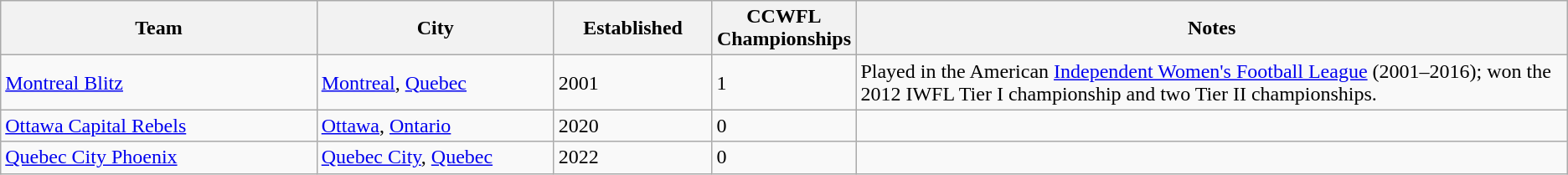<table class="wikitable">
<tr>
<th bgcolor="#DDDDFF" width="20%">Team</th>
<th bgcolor="#DDDDFF" width="15%">City</th>
<th bgcolor="#DDDDFF" width="10%">Established</th>
<th bgcolor="#DDDDFF" width="5%">CCWFL Championships</th>
<th bgcolor="#DDDDFF" width="45%">Notes</th>
</tr>
<tr>
<td><a href='#'>Montreal Blitz</a></td>
<td><a href='#'>Montreal</a>, <a href='#'>Quebec</a></td>
<td>2001</td>
<td>1</td>
<td>Played in the American <a href='#'>Independent Women's Football League</a> (2001–2016); won the 2012 IWFL Tier I championship and two Tier II championships.</td>
</tr>
<tr>
<td><a href='#'>Ottawa Capital Rebels</a></td>
<td><a href='#'>Ottawa</a>, <a href='#'>Ontario</a></td>
<td>2020</td>
<td>0</td>
<td></td>
</tr>
<tr>
<td><a href='#'>Quebec City Phoenix</a></td>
<td><a href='#'>Quebec City</a>, <a href='#'>Quebec</a></td>
<td>2022</td>
<td>0</td>
<td></td>
</tr>
</table>
